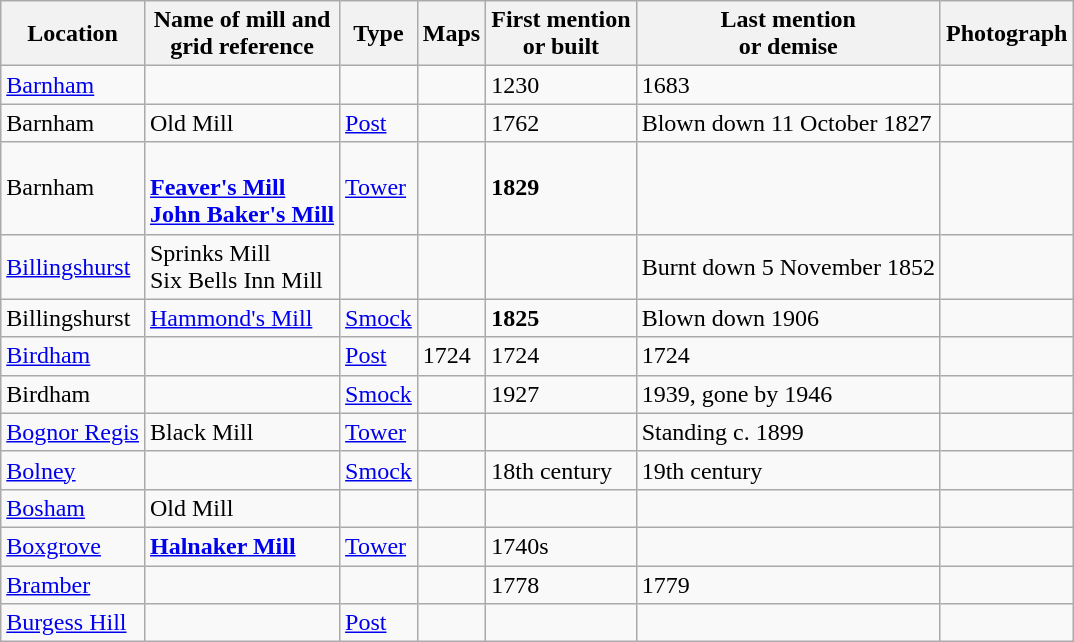<table class="wikitable">
<tr>
<th>Location</th>
<th>Name of mill and<br>grid reference</th>
<th>Type</th>
<th>Maps</th>
<th>First mention<br>or built</th>
<th>Last mention<br> or demise</th>
<th>Photograph</th>
</tr>
<tr>
<td><a href='#'>Barnham</a></td>
<td></td>
<td></td>
<td></td>
<td>1230</td>
<td>1683</td>
<td></td>
</tr>
<tr>
<td>Barnham</td>
<td>Old Mill</td>
<td><a href='#'>Post</a></td>
<td></td>
<td>1762</td>
<td>Blown down 11 October 1827</td>
<td></td>
</tr>
<tr>
<td>Barnham</td>
<td><br><strong><a href='#'>Feaver's Mill<br>John Baker's Mill</a></strong><br></td>
<td><a href='#'>Tower</a></td>
<td></td>
<td><strong>1829</strong></td>
<td></td>
<td></td>
</tr>
<tr>
<td><a href='#'>Billingshurst</a></td>
<td>Sprinks Mill<br>Six Bells Inn Mill</td>
<td></td>
<td></td>
<td></td>
<td>Burnt down 5 November 1852</td>
<td></td>
</tr>
<tr>
<td>Billingshurst</td>
<td><a href='#'>Hammond's Mill</a><br></td>
<td><a href='#'>Smock</a></td>
<td></td>
<td><strong>1825</strong></td>
<td>Blown down 1906<br></td>
<td></td>
</tr>
<tr>
<td><a href='#'>Birdham</a></td>
<td></td>
<td><a href='#'>Post</a></td>
<td>1724</td>
<td>1724</td>
<td>1724</td>
<td></td>
</tr>
<tr>
<td>Birdham</td>
<td></td>
<td><a href='#'>Smock</a></td>
<td></td>
<td>1927</td>
<td>1939, gone by 1946</td>
<td></td>
</tr>
<tr>
<td><a href='#'>Bognor Regis</a></td>
<td>Black Mill</td>
<td><a href='#'>Tower</a></td>
<td></td>
<td></td>
<td>Standing c. 1899</td>
<td></td>
</tr>
<tr>
<td><a href='#'>Bolney</a></td>
<td></td>
<td><a href='#'>Smock</a></td>
<td></td>
<td>18th century</td>
<td>19th century</td>
<td></td>
</tr>
<tr>
<td><a href='#'>Bosham</a></td>
<td>Old Mill</td>
<td></td>
<td></td>
<td></td>
<td></td>
<td></td>
</tr>
<tr>
<td><a href='#'>Boxgrove</a></td>
<td><strong><a href='#'>Halnaker Mill</a></strong><br></td>
<td><a href='#'>Tower</a></td>
<td></td>
<td>1740s</td>
<td></td>
<td></td>
</tr>
<tr>
<td><a href='#'>Bramber</a></td>
<td></td>
<td></td>
<td></td>
<td>1778</td>
<td>1779</td>
<td></td>
</tr>
<tr>
<td><a href='#'>Burgess Hill</a></td>
<td></td>
<td><a href='#'>Post</a></td>
<td></td>
<td></td>
<td></td>
<td></td>
</tr>
</table>
